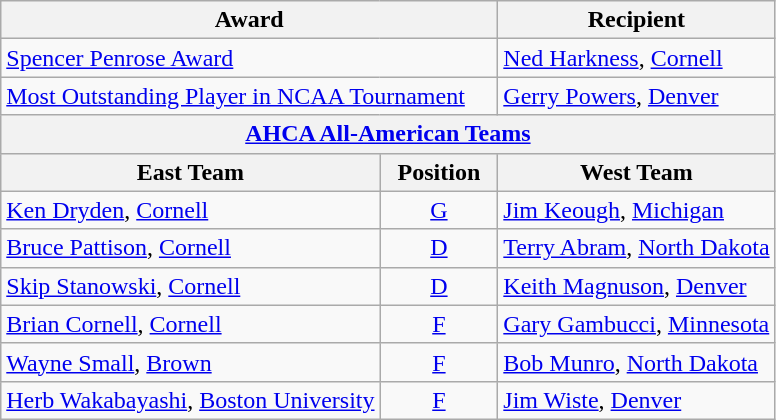<table class="wikitable">
<tr>
<th colspan=2>Award</th>
<th>Recipient</th>
</tr>
<tr>
<td colspan=2><a href='#'>Spencer Penrose Award</a></td>
<td><a href='#'>Ned Harkness</a>, <a href='#'>Cornell</a></td>
</tr>
<tr>
<td colspan=2><a href='#'>Most Outstanding Player in NCAA Tournament</a></td>
<td><a href='#'>Gerry Powers</a>, <a href='#'>Denver</a></td>
</tr>
<tr>
<th colspan=3><a href='#'>AHCA All-American Teams</a></th>
</tr>
<tr>
<th>East Team</th>
<th>  Position  </th>
<th>West Team</th>
</tr>
<tr>
<td><a href='#'>Ken Dryden</a>, <a href='#'>Cornell</a></td>
<td align=center><a href='#'>G</a></td>
<td><a href='#'>Jim Keough</a>, <a href='#'>Michigan</a></td>
</tr>
<tr>
<td><a href='#'>Bruce Pattison</a>, <a href='#'>Cornell</a></td>
<td align=center><a href='#'>D</a></td>
<td><a href='#'>Terry Abram</a>, <a href='#'>North Dakota</a></td>
</tr>
<tr>
<td><a href='#'>Skip Stanowski</a>, <a href='#'>Cornell</a></td>
<td align=center><a href='#'>D</a></td>
<td><a href='#'>Keith Magnuson</a>, <a href='#'>Denver</a></td>
</tr>
<tr>
<td><a href='#'>Brian Cornell</a>, <a href='#'>Cornell</a></td>
<td align=center><a href='#'>F</a></td>
<td><a href='#'>Gary Gambucci</a>, <a href='#'>Minnesota</a></td>
</tr>
<tr>
<td><a href='#'>Wayne Small</a>, <a href='#'>Brown</a></td>
<td align=center><a href='#'>F</a></td>
<td><a href='#'>Bob Munro</a>, <a href='#'>North Dakota</a></td>
</tr>
<tr>
<td><a href='#'>Herb Wakabayashi</a>, <a href='#'>Boston University</a></td>
<td align=center><a href='#'>F</a></td>
<td><a href='#'>Jim Wiste</a>, <a href='#'>Denver</a></td>
</tr>
</table>
